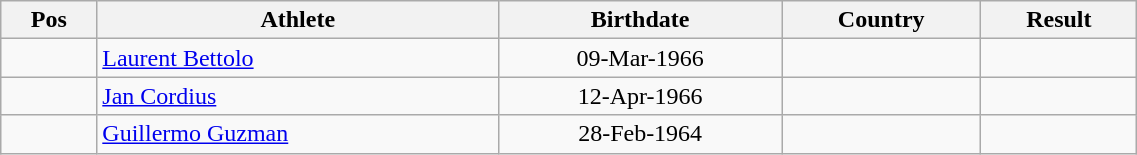<table class="wikitable"  style="text-align:center; width:60%;">
<tr>
<th>Pos</th>
<th>Athlete</th>
<th>Birthdate</th>
<th>Country</th>
<th>Result</th>
</tr>
<tr>
<td align=center></td>
<td align=left><a href='#'>Laurent Bettolo</a></td>
<td>09-Mar-1966</td>
<td align=left></td>
<td></td>
</tr>
<tr>
<td align=center></td>
<td align=left><a href='#'>Jan Cordius</a></td>
<td>12-Apr-1966</td>
<td align=left></td>
<td></td>
</tr>
<tr>
<td align=center></td>
<td align=left><a href='#'>Guillermo Guzman</a></td>
<td>28-Feb-1964</td>
<td align=left></td>
<td></td>
</tr>
</table>
